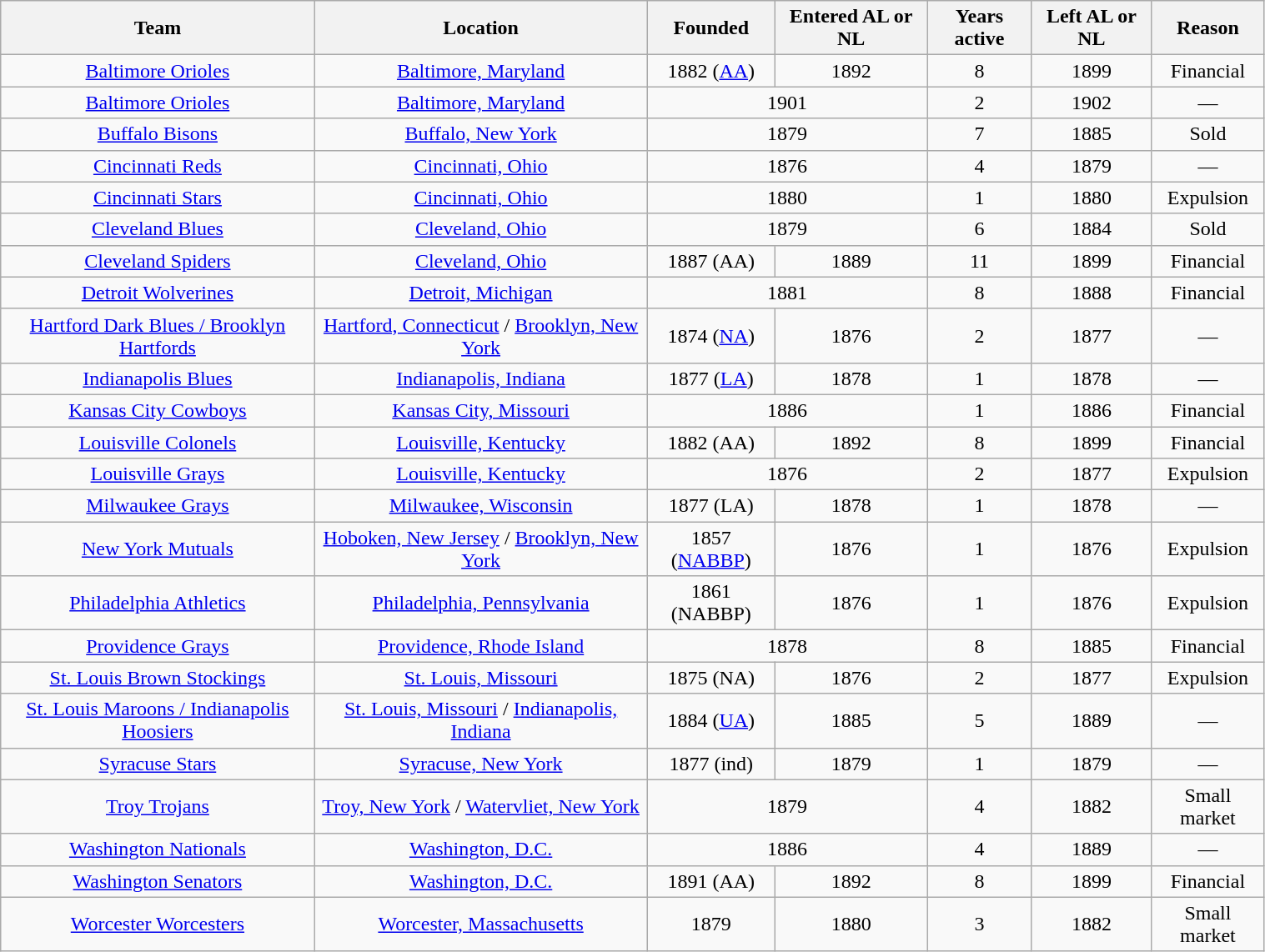<table class="wikitable sortable" style="width:80%; text-align:center;">
<tr>
<th>Team</th>
<th>Location</th>
<th>Founded</th>
<th>Entered AL or NL</th>
<th>Years active</th>
<th>Left AL or NL</th>
<th>Reason</th>
</tr>
<tr>
<td><a href='#'>Baltimore Orioles</a></td>
<td><a href='#'>Baltimore, Maryland</a></td>
<td>1882 (<a href='#'>AA</a>)</td>
<td>1892</td>
<td>8</td>
<td>1899</td>
<td>Financial</td>
</tr>
<tr>
<td><a href='#'>Baltimore Orioles</a></td>
<td><a href='#'>Baltimore, Maryland</a></td>
<td colspan="2">1901</td>
<td>2</td>
<td>1902</td>
<td>—</td>
</tr>
<tr>
<td><a href='#'>Buffalo Bisons</a></td>
<td><a href='#'>Buffalo, New York</a></td>
<td colspan="2">1879</td>
<td>7</td>
<td>1885</td>
<td>Sold</td>
</tr>
<tr>
<td><a href='#'>Cincinnati Reds</a></td>
<td><a href='#'>Cincinnati, Ohio</a></td>
<td colspan="2">1876</td>
<td>4</td>
<td>1879</td>
<td>—</td>
</tr>
<tr>
<td><a href='#'>Cincinnati Stars</a></td>
<td><a href='#'>Cincinnati, Ohio</a></td>
<td colspan="2">1880</td>
<td>1</td>
<td>1880</td>
<td>Expulsion</td>
</tr>
<tr>
<td><a href='#'>Cleveland Blues</a></td>
<td><a href='#'>Cleveland, Ohio</a></td>
<td colspan="2">1879</td>
<td>6</td>
<td>1884</td>
<td>Sold</td>
</tr>
<tr>
<td><a href='#'>Cleveland Spiders</a></td>
<td><a href='#'>Cleveland, Ohio</a></td>
<td>1887 (AA)</td>
<td>1889</td>
<td>11</td>
<td>1899</td>
<td>Financial</td>
</tr>
<tr>
<td><a href='#'>Detroit Wolverines</a></td>
<td><a href='#'>Detroit, Michigan</a></td>
<td colspan="2">1881</td>
<td>8</td>
<td>1888</td>
<td>Financial</td>
</tr>
<tr>
<td><a href='#'>Hartford Dark Blues / Brooklyn Hartfords</a></td>
<td><a href='#'>Hartford, Connecticut</a> / <a href='#'>Brooklyn, New York</a></td>
<td>1874 (<a href='#'>NA</a>)</td>
<td>1876</td>
<td>2</td>
<td>1877</td>
<td>—</td>
</tr>
<tr>
<td><a href='#'>Indianapolis Blues</a></td>
<td><a href='#'>Indianapolis, Indiana</a></td>
<td>1877 (<a href='#'>LA</a>)</td>
<td>1878</td>
<td>1</td>
<td>1878</td>
<td>—</td>
</tr>
<tr>
<td><a href='#'>Kansas City Cowboys</a></td>
<td><a href='#'>Kansas City, Missouri</a></td>
<td colspan="2">1886</td>
<td>1</td>
<td>1886</td>
<td>Financial</td>
</tr>
<tr>
<td><a href='#'>Louisville Colonels</a></td>
<td><a href='#'>Louisville, Kentucky</a></td>
<td>1882 (AA)</td>
<td>1892</td>
<td>8</td>
<td>1899</td>
<td>Financial</td>
</tr>
<tr>
<td><a href='#'>Louisville Grays</a></td>
<td><a href='#'>Louisville, Kentucky</a></td>
<td colspan="2">1876</td>
<td>2</td>
<td>1877</td>
<td>Expulsion</td>
</tr>
<tr>
<td><a href='#'>Milwaukee Grays</a></td>
<td><a href='#'>Milwaukee, Wisconsin</a></td>
<td>1877 (LA)</td>
<td>1878</td>
<td>1</td>
<td>1878</td>
<td>—</td>
</tr>
<tr>
<td><a href='#'>New York Mutuals</a></td>
<td><a href='#'>Hoboken, New Jersey</a> / <a href='#'>Brooklyn, New York</a></td>
<td>1857 (<a href='#'>NABBP</a>)</td>
<td>1876</td>
<td>1</td>
<td>1876</td>
<td>Expulsion</td>
</tr>
<tr>
<td><a href='#'>Philadelphia Athletics</a></td>
<td><a href='#'>Philadelphia, Pennsylvania</a></td>
<td>1861 (NABBP)</td>
<td>1876</td>
<td>1</td>
<td>1876</td>
<td>Expulsion</td>
</tr>
<tr>
<td><a href='#'>Providence Grays</a></td>
<td><a href='#'>Providence, Rhode Island</a></td>
<td colspan="2">1878</td>
<td>8</td>
<td>1885</td>
<td>Financial</td>
</tr>
<tr>
<td><a href='#'>St. Louis Brown Stockings</a></td>
<td><a href='#'>St. Louis, Missouri</a></td>
<td>1875 (NA)</td>
<td>1876</td>
<td>2</td>
<td>1877</td>
<td>Expulsion</td>
</tr>
<tr>
<td><a href='#'>St. Louis Maroons / Indianapolis Hoosiers</a></td>
<td><a href='#'>St. Louis, Missouri</a> / <a href='#'>Indianapolis, Indiana</a></td>
<td>1884 (<a href='#'>UA</a>)</td>
<td>1885</td>
<td>5</td>
<td>1889</td>
<td>—</td>
</tr>
<tr>
<td><a href='#'>Syracuse Stars</a></td>
<td><a href='#'>Syracuse, New York</a></td>
<td>1877 (ind)</td>
<td>1879</td>
<td>1</td>
<td>1879</td>
<td>—</td>
</tr>
<tr>
<td><a href='#'>Troy Trojans</a></td>
<td><a href='#'>Troy, New York</a> / <a href='#'>Watervliet, New York</a></td>
<td colspan="2">1879</td>
<td>4</td>
<td>1882</td>
<td>Small market</td>
</tr>
<tr>
<td><a href='#'>Washington Nationals</a></td>
<td><a href='#'>Washington, D.C.</a></td>
<td colspan="2">1886</td>
<td>4</td>
<td>1889</td>
<td>—</td>
</tr>
<tr>
<td><a href='#'>Washington Senators</a></td>
<td><a href='#'>Washington, D.C.</a></td>
<td>1891 (AA)</td>
<td>1892</td>
<td>8</td>
<td>1899</td>
<td>Financial</td>
</tr>
<tr>
<td><a href='#'>Worcester Worcesters</a></td>
<td><a href='#'>Worcester, Massachusetts</a></td>
<td>1879</td>
<td>1880</td>
<td>3</td>
<td>1882</td>
<td>Small market</td>
</tr>
</table>
